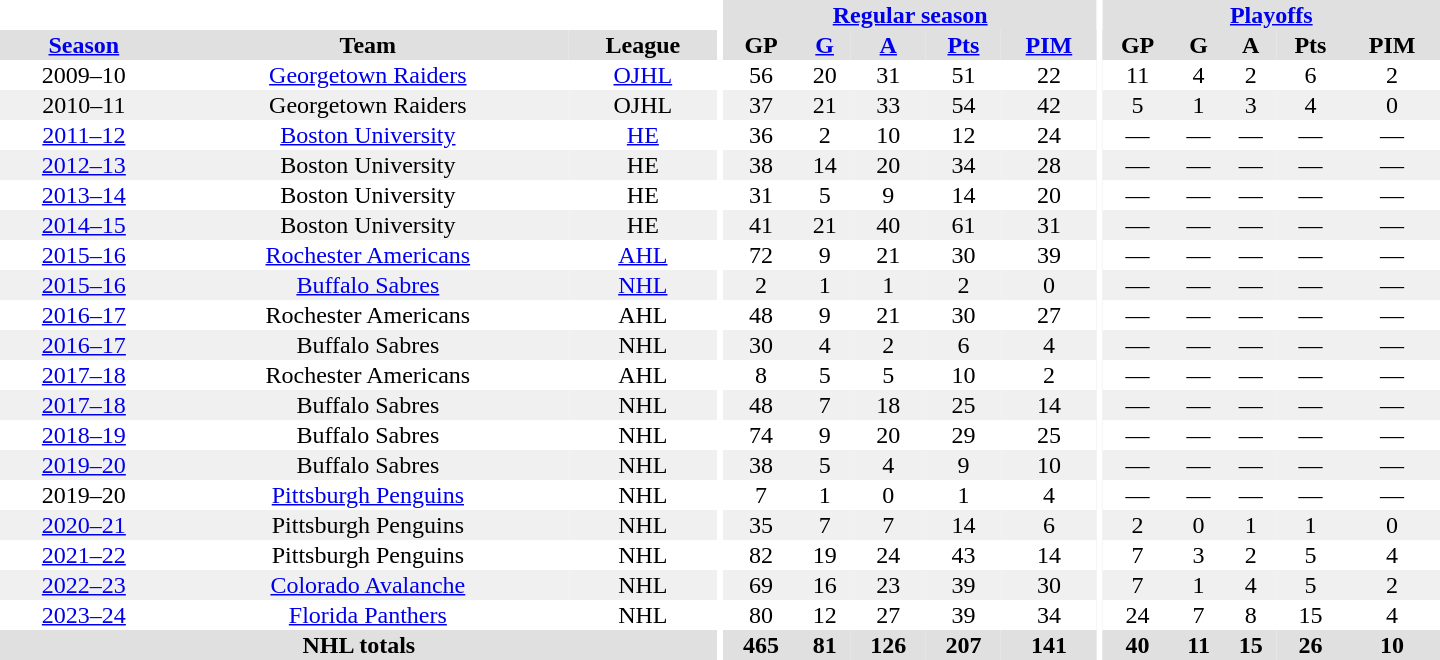<table border="0" cellpadding="1" cellspacing="0" style="text-align:center; width:60em;">
<tr bgcolor="#e0e0e0">
<th colspan="3" bgcolor="#ffffff"></th>
<th rowspan="99" bgcolor="#ffffff"></th>
<th colspan="5"><a href='#'>Regular season</a></th>
<th rowspan="99" bgcolor="#ffffff"></th>
<th colspan="5"><a href='#'>Playoffs</a></th>
</tr>
<tr bgcolor="#e0e0e0">
<th><a href='#'>Season</a></th>
<th>Team</th>
<th>League</th>
<th>GP</th>
<th><a href='#'>G</a></th>
<th><a href='#'>A</a></th>
<th><a href='#'>Pts</a></th>
<th><a href='#'>PIM</a></th>
<th>GP</th>
<th>G</th>
<th>A</th>
<th>Pts</th>
<th>PIM</th>
</tr>
<tr>
<td>2009–10</td>
<td><a href='#'>Georgetown Raiders</a></td>
<td><a href='#'>OJHL</a></td>
<td>56</td>
<td>20</td>
<td>31</td>
<td>51</td>
<td>22</td>
<td>11</td>
<td>4</td>
<td>2</td>
<td>6</td>
<td>2</td>
</tr>
<tr bgcolor="#f0f0f0">
<td>2010–11</td>
<td>Georgetown Raiders</td>
<td>OJHL</td>
<td>37</td>
<td>21</td>
<td>33</td>
<td>54</td>
<td>42</td>
<td>5</td>
<td>1</td>
<td>3</td>
<td>4</td>
<td>0</td>
</tr>
<tr>
<td><a href='#'>2011–12</a></td>
<td><a href='#'>Boston University</a></td>
<td><a href='#'>HE</a></td>
<td>36</td>
<td>2</td>
<td>10</td>
<td>12</td>
<td>24</td>
<td>—</td>
<td>—</td>
<td>—</td>
<td>—</td>
<td>—</td>
</tr>
<tr bgcolor="#f0f0f0">
<td><a href='#'>2012–13</a></td>
<td>Boston University</td>
<td>HE</td>
<td>38</td>
<td>14</td>
<td>20</td>
<td>34</td>
<td>28</td>
<td>—</td>
<td>—</td>
<td>—</td>
<td>—</td>
<td>—</td>
</tr>
<tr>
<td><a href='#'>2013–14</a></td>
<td>Boston University</td>
<td>HE</td>
<td>31</td>
<td>5</td>
<td>9</td>
<td>14</td>
<td>20</td>
<td>—</td>
<td>—</td>
<td>—</td>
<td>—</td>
<td>—</td>
</tr>
<tr bgcolor="#f0f0f0">
<td><a href='#'>2014–15</a></td>
<td>Boston University</td>
<td>HE</td>
<td>41</td>
<td>21</td>
<td>40</td>
<td>61</td>
<td>31</td>
<td>—</td>
<td>—</td>
<td>—</td>
<td>—</td>
<td>—</td>
</tr>
<tr>
<td><a href='#'>2015–16</a></td>
<td><a href='#'>Rochester Americans</a></td>
<td><a href='#'>AHL</a></td>
<td>72</td>
<td>9</td>
<td>21</td>
<td>30</td>
<td>39</td>
<td>—</td>
<td>—</td>
<td>—</td>
<td>—</td>
<td>—</td>
</tr>
<tr bgcolor="#f0f0f0">
<td><a href='#'>2015–16</a></td>
<td><a href='#'>Buffalo Sabres</a></td>
<td><a href='#'>NHL</a></td>
<td>2</td>
<td>1</td>
<td>1</td>
<td>2</td>
<td>0</td>
<td>—</td>
<td>—</td>
<td>—</td>
<td>—</td>
<td>—</td>
</tr>
<tr>
<td><a href='#'>2016–17</a></td>
<td>Rochester Americans</td>
<td>AHL</td>
<td>48</td>
<td>9</td>
<td>21</td>
<td>30</td>
<td>27</td>
<td>—</td>
<td>—</td>
<td>—</td>
<td>—</td>
<td>—</td>
</tr>
<tr bgcolor="#f0f0f0">
<td><a href='#'>2016–17</a></td>
<td>Buffalo Sabres</td>
<td>NHL</td>
<td>30</td>
<td>4</td>
<td>2</td>
<td>6</td>
<td>4</td>
<td>—</td>
<td>—</td>
<td>—</td>
<td>—</td>
<td>—</td>
</tr>
<tr>
<td><a href='#'>2017–18</a></td>
<td>Rochester Americans</td>
<td>AHL</td>
<td>8</td>
<td>5</td>
<td>5</td>
<td>10</td>
<td>2</td>
<td>—</td>
<td>—</td>
<td>—</td>
<td>—</td>
<td>—</td>
</tr>
<tr bgcolor="#f0f0f0">
<td><a href='#'>2017–18</a></td>
<td>Buffalo Sabres</td>
<td>NHL</td>
<td>48</td>
<td>7</td>
<td>18</td>
<td>25</td>
<td>14</td>
<td>—</td>
<td>—</td>
<td>—</td>
<td>—</td>
<td>—</td>
</tr>
<tr>
<td><a href='#'>2018–19</a></td>
<td>Buffalo Sabres</td>
<td>NHL</td>
<td>74</td>
<td>9</td>
<td>20</td>
<td>29</td>
<td>25</td>
<td>—</td>
<td>—</td>
<td>—</td>
<td>—</td>
<td>—</td>
</tr>
<tr bgcolor="#f0f0f0">
<td><a href='#'>2019–20</a></td>
<td>Buffalo Sabres</td>
<td>NHL</td>
<td>38</td>
<td>5</td>
<td>4</td>
<td>9</td>
<td>10</td>
<td>—</td>
<td>—</td>
<td>—</td>
<td>—</td>
<td>—</td>
</tr>
<tr>
<td>2019–20</td>
<td><a href='#'>Pittsburgh Penguins</a></td>
<td>NHL</td>
<td>7</td>
<td>1</td>
<td>0</td>
<td>1</td>
<td>4</td>
<td>—</td>
<td>—</td>
<td>—</td>
<td>—</td>
<td>—</td>
</tr>
<tr bgcolor="#f0f0f0">
<td><a href='#'>2020–21</a></td>
<td>Pittsburgh Penguins</td>
<td>NHL</td>
<td>35</td>
<td>7</td>
<td>7</td>
<td>14</td>
<td>6</td>
<td>2</td>
<td>0</td>
<td>1</td>
<td>1</td>
<td>0</td>
</tr>
<tr>
<td><a href='#'>2021–22</a></td>
<td>Pittsburgh Penguins</td>
<td>NHL</td>
<td>82</td>
<td>19</td>
<td>24</td>
<td>43</td>
<td>14</td>
<td>7</td>
<td>3</td>
<td>2</td>
<td>5</td>
<td>4</td>
</tr>
<tr bgcolor="#f0f0f0">
<td><a href='#'>2022–23</a></td>
<td><a href='#'>Colorado Avalanche</a></td>
<td>NHL</td>
<td>69</td>
<td>16</td>
<td>23</td>
<td>39</td>
<td>30</td>
<td>7</td>
<td>1</td>
<td>4</td>
<td>5</td>
<td>2</td>
</tr>
<tr>
<td><a href='#'>2023–24</a></td>
<td><a href='#'>Florida Panthers</a></td>
<td>NHL</td>
<td>80</td>
<td>12</td>
<td>27</td>
<td>39</td>
<td>34</td>
<td>24</td>
<td>7</td>
<td>8</td>
<td>15</td>
<td>4</td>
</tr>
<tr bgcolor="#e0e0e0">
<th colspan="3">NHL totals</th>
<th>465</th>
<th>81</th>
<th>126</th>
<th>207</th>
<th>141</th>
<th>40</th>
<th>11</th>
<th>15</th>
<th>26</th>
<th>10</th>
</tr>
</table>
